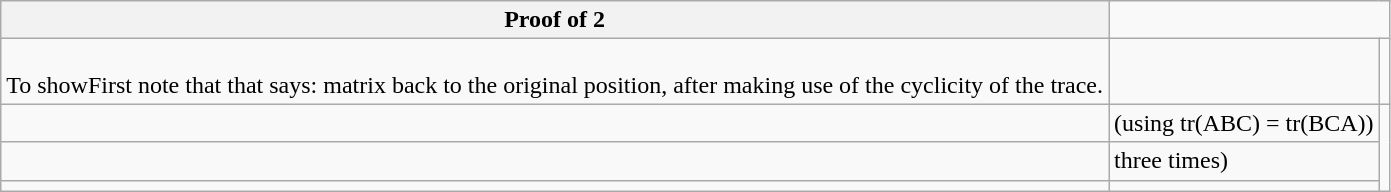<table class="wikitable collapsible collapsed">
<tr>
<th>Proof of 2</th>
</tr>
<tr>
<td><br>To showFirst note that that says: matrix back to the original position, after making use of the cyclicity of the trace.</td>
<td></td>
<td></td>
</tr>
<tr>
<td></td>
<td> (using tr(ABC) = tr(BCA))</td>
</tr>
<tr>
<td></td>
<td> three times)</td>
</tr>
<tr>
<td></td>
<td></td>
</tr>
</table>
